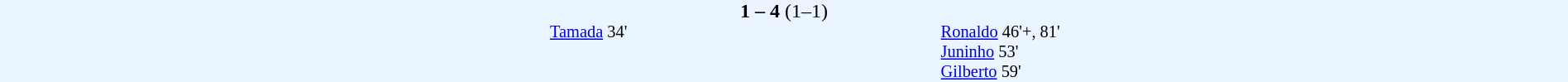<table width=100% cellspacing=0 cellpadding=0 style=background:#EBF5FF>
<tr>
<td width=40% align=right><strong></strong></td>
<td align=center width="20"%><strong>1 – 4</strong> (1–1)</td>
<td width=40%><strong></strong></td>
</tr>
<tr style=font-size:85%>
<td align=right><a href='#'>Tamada</a> 34'</td>
<td></td>
<td><a href='#'>Ronaldo</a> 46'+, 81'</td>
</tr>
<tr style=font-size:85%>
<td></td>
<td></td>
<td><a href='#'>Juninho</a> 53'</td>
</tr>
<tr style=font-size:85%>
<td></td>
<td></td>
<td><a href='#'>Gilberto</a> 59'</td>
</tr>
</table>
